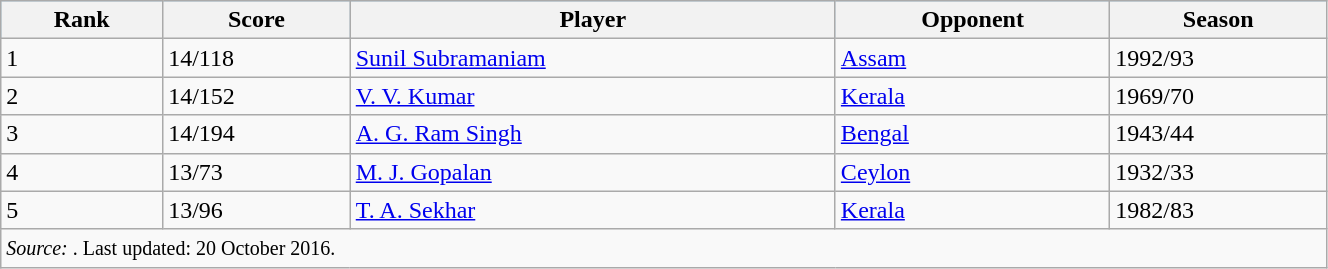<table class="wikitable" width=70%>
<tr bgcolor=#87cefa>
<th>Rank</th>
<th>Score</th>
<th>Player</th>
<th>Opponent</th>
<th>Season</th>
</tr>
<tr>
<td>1</td>
<td>14/118</td>
<td><a href='#'>Sunil Subramaniam</a></td>
<td><a href='#'>Assam</a></td>
<td>1992/93</td>
</tr>
<tr>
<td>2</td>
<td>14/152</td>
<td><a href='#'>V. V. Kumar</a></td>
<td><a href='#'>Kerala</a></td>
<td>1969/70</td>
</tr>
<tr>
<td>3</td>
<td>14/194</td>
<td><a href='#'>A. G. Ram Singh</a></td>
<td><a href='#'>Bengal</a></td>
<td>1943/44</td>
</tr>
<tr>
<td>4</td>
<td>13/73</td>
<td><a href='#'>M. J. Gopalan</a></td>
<td><a href='#'>Ceylon</a></td>
<td>1932/33</td>
</tr>
<tr>
<td>5</td>
<td>13/96</td>
<td><a href='#'>T. A. Sekhar</a></td>
<td><a href='#'>Kerala</a></td>
<td>1982/83</td>
</tr>
<tr>
<td colspan=5><small><em>Source: </em>. Last updated: 20 October 2016.</small></td>
</tr>
</table>
